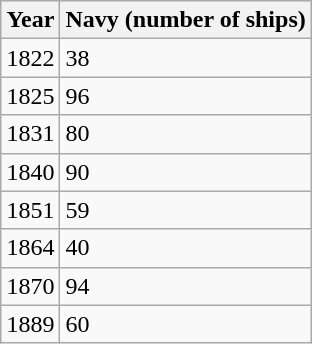<table class="wikitable"  style="float:right; margin-right:10px;">
<tr>
<th>Year</th>
<th>Navy (number of ships)</th>
</tr>
<tr>
<td>1822</td>
<td>38</td>
</tr>
<tr>
<td>1825</td>
<td>96</td>
</tr>
<tr>
<td>1831</td>
<td>80</td>
</tr>
<tr>
<td>1840</td>
<td>90</td>
</tr>
<tr>
<td>1851</td>
<td>59</td>
</tr>
<tr>
<td>1864</td>
<td>40</td>
</tr>
<tr>
<td>1870</td>
<td>94</td>
</tr>
<tr>
<td>1889</td>
<td>60</td>
</tr>
</table>
